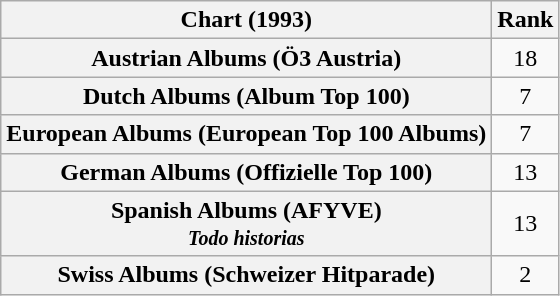<table class="wikitable sortable plainrowheaders" style="text-align:center">
<tr>
<th>Chart (1993)</th>
<th>Rank</th>
</tr>
<tr>
<th scope="row">Austrian Albums (Ö3 Austria)</th>
<td>18</td>
</tr>
<tr>
<th scope="row">Dutch Albums (Album Top 100)</th>
<td>7</td>
</tr>
<tr>
<th scope="row">European Albums (European Top 100 Albums)</th>
<td>7</td>
</tr>
<tr>
<th scope="row">German Albums (Offizielle Top 100)</th>
<td>13</td>
</tr>
<tr>
<th scope="row">Spanish Albums (AFYVE)<br><small><em>Todo historias</em></small></th>
<td>13</td>
</tr>
<tr>
<th scope="row">Swiss Albums (Schweizer Hitparade)</th>
<td>2</td>
</tr>
</table>
